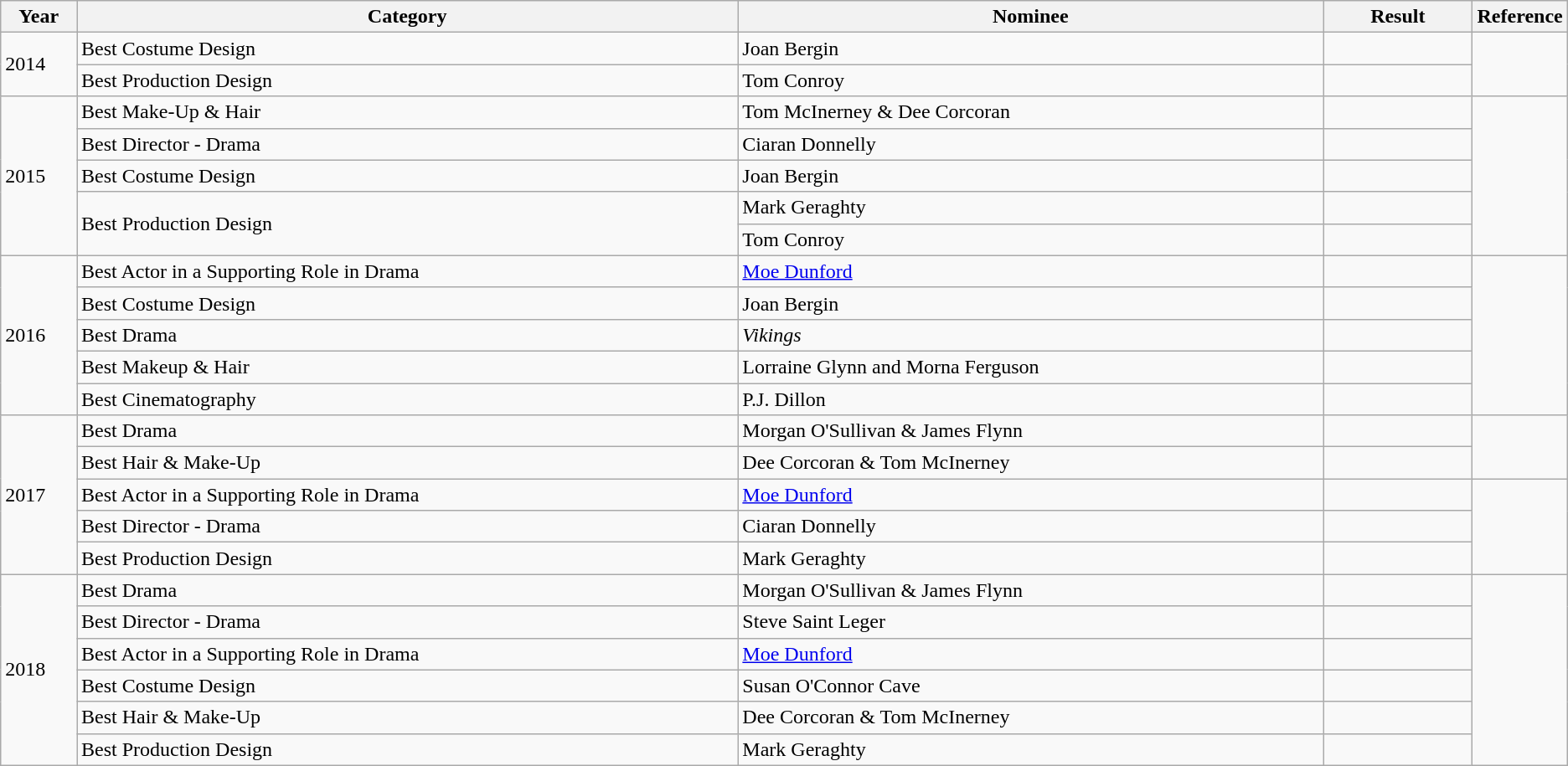<table class="wikitable">
<tr>
<th width=5%>Year</th>
<th width=45%>Category</th>
<th width=40%>Nominee</th>
<th width=10%>Result</th>
<th width=5%>Reference</th>
</tr>
<tr>
<td rowspan="2">2014</td>
<td>Best Costume Design</td>
<td>Joan Bergin</td>
<td></td>
<td rowspan="2"></td>
</tr>
<tr>
<td>Best Production Design</td>
<td>Tom Conroy</td>
<td></td>
</tr>
<tr>
<td rowspan="5">2015</td>
<td>Best Make-Up & Hair</td>
<td>Tom McInerney & Dee Corcoran</td>
<td></td>
<td rowspan="5"></td>
</tr>
<tr>
<td>Best Director - Drama</td>
<td>Ciaran Donnelly</td>
<td></td>
</tr>
<tr>
<td>Best Costume Design</td>
<td>Joan Bergin</td>
<td></td>
</tr>
<tr>
<td rowspan="2">Best Production Design</td>
<td>Mark Geraghty</td>
<td></td>
</tr>
<tr>
<td>Tom Conroy</td>
<td></td>
</tr>
<tr>
<td rowspan="5">2016</td>
<td>Best Actor in a Supporting Role in Drama</td>
<td><a href='#'>Moe Dunford</a></td>
<td></td>
<td rowspan="5"></td>
</tr>
<tr>
<td>Best Costume Design</td>
<td>Joan Bergin</td>
<td></td>
</tr>
<tr>
<td>Best Drama</td>
<td><em>Vikings</em></td>
<td></td>
</tr>
<tr>
<td>Best Makeup & Hair</td>
<td>Lorraine Glynn	and Morna Ferguson</td>
<td></td>
</tr>
<tr>
<td>Best Cinematography</td>
<td>P.J. Dillon</td>
<td></td>
</tr>
<tr>
<td rowspan=5>2017</td>
<td>Best Drama</td>
<td>Morgan O'Sullivan & James Flynn</td>
<td></td>
<td rowspan=2></td>
</tr>
<tr>
<td>Best Hair & Make-Up</td>
<td>Dee Corcoran &	Tom McInerney</td>
<td></td>
</tr>
<tr>
<td>Best Actor in a Supporting Role in Drama</td>
<td><a href='#'>Moe Dunford</a></td>
<td></td>
<td rowspan=3></td>
</tr>
<tr>
<td>Best Director - Drama</td>
<td>Ciaran Donnelly</td>
<td></td>
</tr>
<tr>
<td>Best Production Design</td>
<td>Mark Geraghty</td>
<td></td>
</tr>
<tr>
<td rowspan=6>2018</td>
<td>Best Drama</td>
<td>Morgan O'Sullivan & James Flynn</td>
<td></td>
<td rowspan=6></td>
</tr>
<tr>
<td>Best Director - Drama</td>
<td>Steve Saint Leger</td>
<td></td>
</tr>
<tr>
<td>Best Actor in a Supporting Role in Drama</td>
<td><a href='#'>Moe Dunford</a></td>
<td></td>
</tr>
<tr>
<td>Best Costume Design</td>
<td>Susan O'Connor Cave</td>
<td></td>
</tr>
<tr>
<td>Best Hair & Make-Up</td>
<td>Dee Corcoran &	Tom McInerney</td>
<td></td>
</tr>
<tr>
<td>Best Production Design</td>
<td>Mark Geraghty</td>
<td></td>
</tr>
</table>
